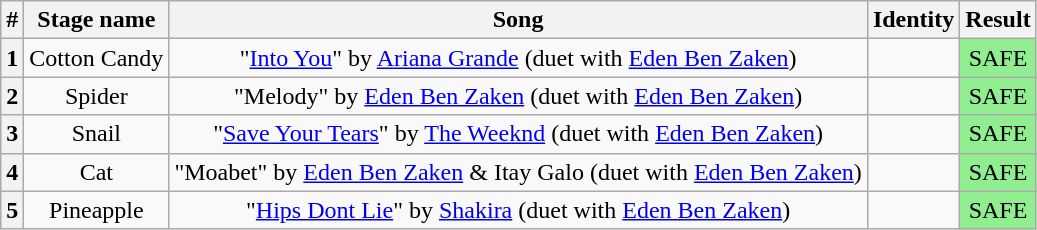<table class="wikitable plainrowheaders" style="text-align: center;">
<tr>
<th>#</th>
<th>Stage name</th>
<th>Song</th>
<th>Identity</th>
<th>Result</th>
</tr>
<tr>
<th>1</th>
<td>Cotton Candy</td>
<td>"<a href='#'>Into You</a>" by <a href='#'>Ariana Grande</a> (duet with <a href='#'>Eden Ben Zaken</a>)</td>
<td></td>
<td bgcolor="lightgreen">SAFE</td>
</tr>
<tr>
<th>2</th>
<td>Spider</td>
<td>"Melody" by <a href='#'>Eden Ben Zaken</a> (duet with <a href='#'>Eden Ben Zaken</a>)</td>
<td></td>
<td bgcolor="lightgreen">SAFE</td>
</tr>
<tr>
<th>3</th>
<td>Snail</td>
<td>"<a href='#'>Save Your Tears</a>" by <a href='#'>The Weeknd</a> (duet with <a href='#'>Eden Ben Zaken</a>)</td>
<td></td>
<td bgcolor="lightgreen">SAFE</td>
</tr>
<tr>
<th>4</th>
<td>Cat</td>
<td>"Moabet" by <a href='#'>Eden Ben Zaken</a> & Itay Galo (duet with <a href='#'>Eden Ben Zaken</a>)</td>
<td></td>
<td bgcolor="lightgreen">SAFE</td>
</tr>
<tr>
<th>5</th>
<td>Pineapple</td>
<td>"<a href='#'>Hips Dont Lie</a>" by <a href='#'>Shakira</a> (duet with <a href='#'>Eden Ben Zaken</a>)</td>
<td></td>
<td bgcolor="lightgreen">SAFE</td>
</tr>
</table>
